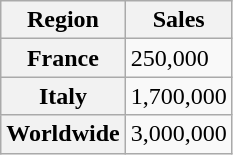<table class="wikitable sortable plainrowheaders">
<tr>
<th scope="col">Region</th>
<th scope="col">Sales</th>
</tr>
<tr>
<th scope="row">France</th>
<td>250,000</td>
</tr>
<tr>
<th scope="row">Italy</th>
<td>1,700,000</td>
</tr>
<tr>
<th scope="row">Worldwide</th>
<td>3,000,000</td>
</tr>
</table>
